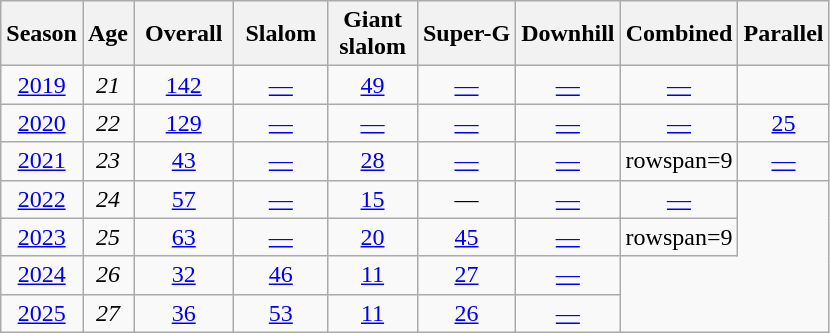<table class="wikitable" style="text-align:center; font-size:100%;">
<tr>
<th>Season</th>
<th>Age</th>
<th> Overall </th>
<th> Slalom </th>
<th>Giant<br> slalom </th>
<th>Super-G</th>
<th>Downhill</th>
<th>Combined</th>
<th>Parallel</th>
</tr>
<tr>
<td><a href='#'>2019</a></td>
<td><em>21</em></td>
<td><a href='#'>142</a></td>
<td><a href='#'>—</a></td>
<td><a href='#'>49</a></td>
<td><a href='#'>—</a></td>
<td><a href='#'>—</a></td>
<td><a href='#'>—</a></td>
<td></td>
</tr>
<tr>
<td><a href='#'>2020</a></td>
<td><em>22</em></td>
<td><a href='#'>129</a></td>
<td><a href='#'>—</a></td>
<td><a href='#'>—</a></td>
<td><a href='#'>—</a></td>
<td><a href='#'>—</a></td>
<td><a href='#'>—</a></td>
<td><a href='#'>25</a></td>
</tr>
<tr>
<td><a href='#'>2021</a></td>
<td><em>23</em></td>
<td><a href='#'>43</a></td>
<td><a href='#'>—</a></td>
<td><a href='#'>28</a></td>
<td><a href='#'>—</a></td>
<td><a href='#'>—</a></td>
<td>rowspan=9 </td>
<td><a href='#'>—</a></td>
</tr>
<tr>
<td><a href='#'>2022</a></td>
<td><em>24</em></td>
<td><a href='#'>57</a></td>
<td><a href='#'>—</a></td>
<td><a href='#'>15</a></td>
<td>—</td>
<td><a href='#'>—</a></td>
<td><a href='#'>—</a></td>
</tr>
<tr>
<td><a href='#'>2023</a></td>
<td><em>25</em></td>
<td><a href='#'>63</a></td>
<td><a href='#'>—</a></td>
<td><a href='#'>20</a></td>
<td><a href='#'>45</a></td>
<td><a href='#'>—</a></td>
<td>rowspan=9 </td>
</tr>
<tr>
<td><a href='#'>2024</a></td>
<td><em>26</em></td>
<td><a href='#'>32</a></td>
<td><a href='#'>46</a></td>
<td><a href='#'>11</a></td>
<td><a href='#'>27</a></td>
<td><a href='#'>—</a></td>
</tr>
<tr>
<td><a href='#'>2025</a></td>
<td><em>27</em></td>
<td><a href='#'>36</a></td>
<td><a href='#'>53</a></td>
<td><a href='#'>11</a></td>
<td><a href='#'>26</a></td>
<td><a href='#'>—</a></td>
</tr>
</table>
